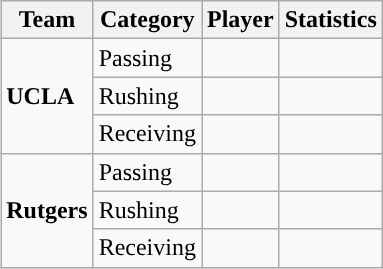<table class="wikitable" style="float: right;">
<tr>
<th>Team</th>
<th>Category</th>
<th>Player</th>
<th>Statistics</th>
</tr>
<tr>
<td rowspan=3><strong>UCLA</strong></td>
<td>Passing</td>
<td></td>
<td></td>
</tr>
<tr>
<td>Rushing</td>
<td></td>
<td></td>
</tr>
<tr>
<td>Receiving</td>
<td></td>
<td></td>
</tr>
<tr>
<td rowspan=3><strong>Rutgers</strong></td>
<td>Passing</td>
<td></td>
<td></td>
</tr>
<tr>
<td>Rushing</td>
<td></td>
<td></td>
</tr>
<tr>
<td>Receiving</td>
<td></td>
<td></td>
</tr>
</table>
